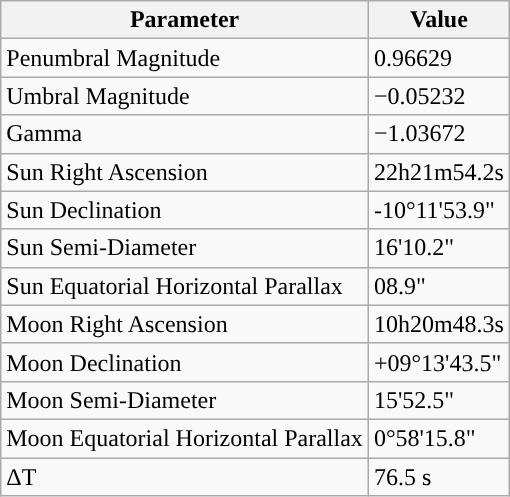<table class="wikitable">
<tr>
<th>Parameter</th>
<th>Value</th>
</tr>
<tr>
<td>Penumbral Magnitude</td>
<td>0.96629</td>
</tr>
<tr>
<td>Umbral Magnitude</td>
<td>−0.05232</td>
</tr>
<tr>
<td>Gamma</td>
<td>−1.03672</td>
</tr>
<tr>
<td>Sun Right Ascension</td>
<td>22h21m54.2s</td>
</tr>
<tr>
<td>Sun Declination</td>
<td>-10°11'53.9"</td>
</tr>
<tr>
<td>Sun Semi-Diameter</td>
<td>16'10.2"</td>
</tr>
<tr>
<td>Sun Equatorial Horizontal Parallax</td>
<td>08.9"</td>
</tr>
<tr>
<td>Moon Right Ascension</td>
<td>10h20m48.3s</td>
</tr>
<tr>
<td>Moon Declination</td>
<td>+09°13'43.5"</td>
</tr>
<tr>
<td>Moon Semi-Diameter</td>
<td>15'52.5"</td>
</tr>
<tr>
<td>Moon Equatorial Horizontal Parallax</td>
<td>0°58'15.8"</td>
</tr>
<tr>
<td>ΔT</td>
<td>76.5 s</td>
</tr>
</table>
